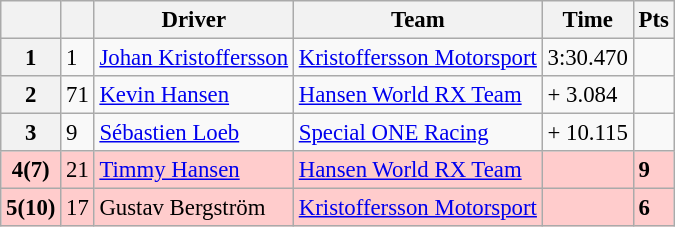<table class="wikitable" style="font-size:95%">
<tr>
<th></th>
<th></th>
<th>Driver</th>
<th>Team</th>
<th>Time</th>
<th>Pts</th>
</tr>
<tr>
<th>1</th>
<td>1</td>
<td> <a href='#'>Johan Kristoffersson</a></td>
<td><a href='#'>Kristoffersson Motorsport</a></td>
<td>3:30.470</td>
<td></td>
</tr>
<tr>
<th>2</th>
<td>71</td>
<td> <a href='#'>Kevin Hansen</a></td>
<td><a href='#'>Hansen World RX Team</a></td>
<td>+ 3.084</td>
<td></td>
</tr>
<tr>
<th>3</th>
<td>9</td>
<td> <a href='#'>Sébastien Loeb</a></td>
<td><a href='#'>Special ONE Racing</a></td>
<td>+ 10.115</td>
<td></td>
</tr>
<tr>
<th style="background:#ffcccc;">4(7)</th>
<td style="background:#ffcccc;">21</td>
<td style="background:#ffcccc;"> <a href='#'>Timmy Hansen</a></td>
<td style="background:#ffcccc;"><a href='#'>Hansen World RX Team</a></td>
<td style="background:#ffcccc;"></td>
<td style="background:#ffcccc;"><strong>9</strong></td>
</tr>
<tr>
<th style="background:#ffcccc;">5(10)</th>
<td style="background:#ffcccc;">17</td>
<td style="background:#ffcccc;"> Gustav Bergström</td>
<td style="background:#ffcccc;"><a href='#'>Kristoffersson Motorsport</a></td>
<td style="background:#ffcccc;"></td>
<td style="background:#ffcccc;"><strong>6</strong></td>
</tr>
</table>
